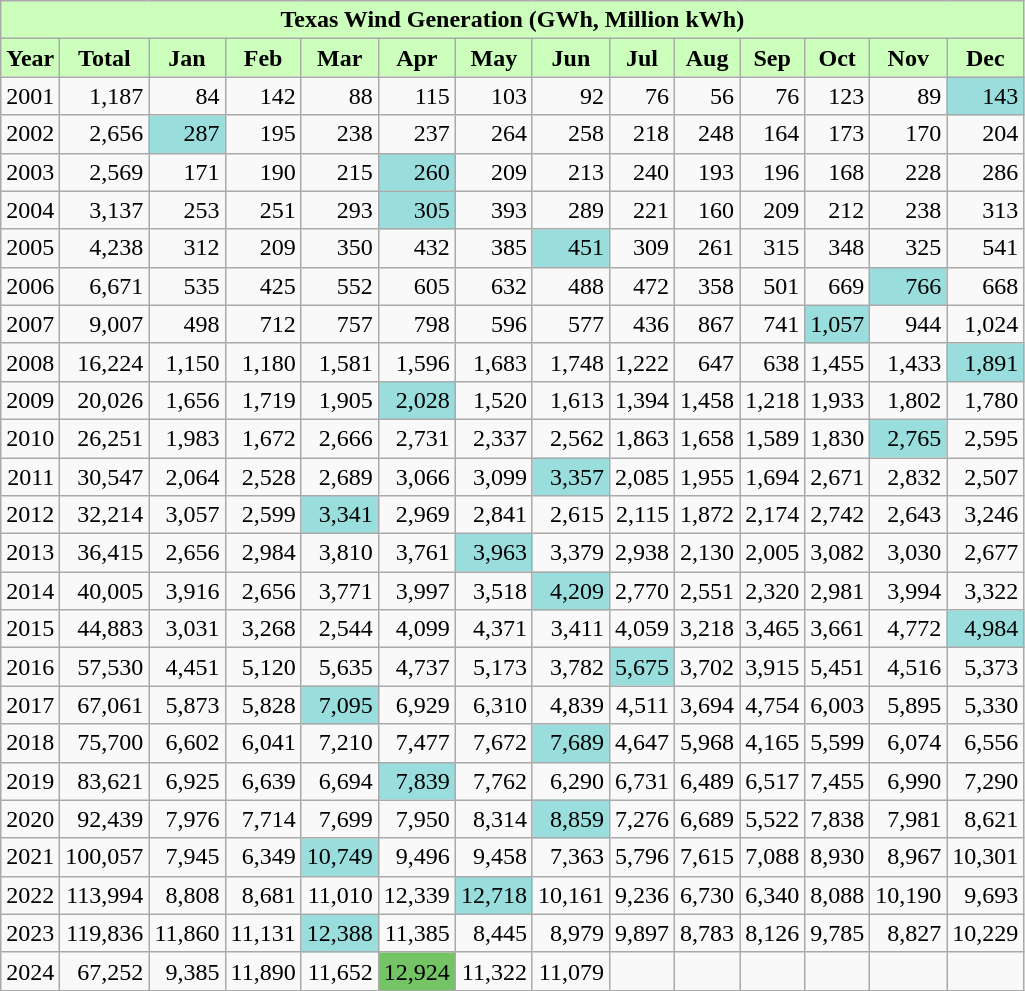<table class="wikitable" style="text-align:right;">
<tr>
<th colspan="14" style="background:#cfb;">Texas Wind Generation (GWh, Million kWh)</th>
</tr>
<tr>
<th style="background:#cfb;">Year</th>
<th style="background:#cfb;">Total</th>
<th style="background:#cfb;">Jan</th>
<th style="background:#cfb;">Feb</th>
<th style="background:#cfb;">Mar</th>
<th style="background:#cfb;">Apr</th>
<th style="background:#cfb;">May</th>
<th style="background:#cfb;">Jun</th>
<th style="background:#cfb;">Jul</th>
<th style="background:#cfb;">Aug</th>
<th style="background:#cfb;">Sep</th>
<th style="background:#cfb;">Oct</th>
<th style="background:#cfb;">Nov</th>
<th style="background:#cfb;">Dec</th>
</tr>
<tr align=right>
<td>2001</td>
<td>1,187</td>
<td>84</td>
<td>142</td>
<td>88</td>
<td>115</td>
<td>103</td>
<td>92</td>
<td>76</td>
<td>56</td>
<td>76</td>
<td>123</td>
<td>89</td>
<td style="background-color: #9dd;">143</td>
</tr>
<tr align=right>
<td>2002</td>
<td>2,656</td>
<td style="background-color: #9dd;">287</td>
<td>195</td>
<td>238</td>
<td>237</td>
<td>264</td>
<td>258</td>
<td>218</td>
<td>248</td>
<td>164</td>
<td>173</td>
<td>170</td>
<td>204</td>
</tr>
<tr align=right>
<td>2003</td>
<td>2,569</td>
<td>171</td>
<td>190</td>
<td>215</td>
<td style="background-color: #9dd;">260</td>
<td>209</td>
<td>213</td>
<td>240</td>
<td>193</td>
<td>196</td>
<td>168</td>
<td>228</td>
<td>286</td>
</tr>
<tr align=right>
<td>2004</td>
<td>3,137</td>
<td>253</td>
<td>251</td>
<td>293</td>
<td style="background-color: #9dd;">305</td>
<td>393</td>
<td>289</td>
<td>221</td>
<td>160</td>
<td>209</td>
<td>212</td>
<td>238</td>
<td>313</td>
</tr>
<tr align=right>
<td>2005</td>
<td>4,238</td>
<td>312</td>
<td>209</td>
<td>350</td>
<td>432</td>
<td>385</td>
<td style="background-color: #9dd;">451</td>
<td>309</td>
<td>261</td>
<td>315</td>
<td>348</td>
<td>325</td>
<td>541</td>
</tr>
<tr align=right>
<td>2006</td>
<td>6,671</td>
<td>535</td>
<td>425</td>
<td>552</td>
<td>605</td>
<td>632</td>
<td>488</td>
<td>472</td>
<td>358</td>
<td>501</td>
<td>669</td>
<td style="background-color: #9dd;">766</td>
<td>668</td>
</tr>
<tr align=right>
<td>2007</td>
<td>9,007</td>
<td>498</td>
<td>712</td>
<td>757</td>
<td>798</td>
<td>596</td>
<td>577</td>
<td>436</td>
<td>867</td>
<td>741</td>
<td style="background-color: #9dd;">1,057</td>
<td>944</td>
<td>1,024</td>
</tr>
<tr align=right>
<td>2008</td>
<td>16,224</td>
<td>1,150</td>
<td>1,180</td>
<td>1,581</td>
<td>1,596</td>
<td>1,683</td>
<td>1,748</td>
<td>1,222</td>
<td>647</td>
<td>638</td>
<td>1,455</td>
<td>1,433</td>
<td style="background-color: #9dd;">1,891</td>
</tr>
<tr align=right>
<td>2009</td>
<td>20,026</td>
<td>1,656</td>
<td>1,719</td>
<td>1,905</td>
<td style="background-color: #9dd;">2,028</td>
<td>1,520</td>
<td>1,613</td>
<td>1,394</td>
<td>1,458</td>
<td>1,218</td>
<td>1,933</td>
<td>1,802</td>
<td>1,780</td>
</tr>
<tr align=right>
<td>2010</td>
<td>26,251</td>
<td>1,983</td>
<td>1,672</td>
<td>2,666</td>
<td>2,731</td>
<td>2,337</td>
<td>2,562</td>
<td>1,863</td>
<td>1,658</td>
<td>1,589</td>
<td>1,830</td>
<td style="background-color: #9dd;">2,765</td>
<td>2,595</td>
</tr>
<tr align=right>
<td>2011</td>
<td>30,547</td>
<td>2,064</td>
<td>2,528</td>
<td>2,689</td>
<td>3,066</td>
<td>3,099</td>
<td style="background-color: #9dd;">3,357</td>
<td>2,085</td>
<td>1,955</td>
<td>1,694</td>
<td>2,671</td>
<td>2,832</td>
<td>2,507</td>
</tr>
<tr align=right>
<td>2012</td>
<td>32,214</td>
<td>3,057</td>
<td>2,599</td>
<td style="background-color: #9dd;">3,341</td>
<td>2,969</td>
<td>2,841</td>
<td>2,615</td>
<td>2,115</td>
<td>1,872</td>
<td>2,174</td>
<td>2,742</td>
<td>2,643</td>
<td>3,246</td>
</tr>
<tr align=right>
<td>2013</td>
<td>36,415</td>
<td>2,656</td>
<td>2,984</td>
<td>3,810</td>
<td>3,761</td>
<td style="background-color: #9dd;">3,963</td>
<td>3,379</td>
<td>2,938</td>
<td>2,130</td>
<td>2,005</td>
<td>3,082</td>
<td>3,030</td>
<td>2,677</td>
</tr>
<tr align=right>
<td>2014</td>
<td>40,005</td>
<td>3,916</td>
<td>2,656</td>
<td>3,771</td>
<td>3,997</td>
<td>3,518</td>
<td style="background-color: #9dd;">4,209</td>
<td>2,770</td>
<td>2,551</td>
<td>2,320</td>
<td>2,981</td>
<td>3,994</td>
<td>3,322</td>
</tr>
<tr align=right>
<td>2015</td>
<td>44,883</td>
<td>3,031</td>
<td>3,268</td>
<td>2,544</td>
<td>4,099</td>
<td>4,371</td>
<td>3,411</td>
<td>4,059</td>
<td>3,218</td>
<td>3,465</td>
<td>3,661</td>
<td>4,772</td>
<td style="background-color: #9dd;">4,984</td>
</tr>
<tr align=right>
<td>2016</td>
<td>57,530</td>
<td>4,451</td>
<td>5,120</td>
<td>5,635</td>
<td>4,737</td>
<td>5,173</td>
<td>3,782</td>
<td style="background-color: #9dd;">5,675</td>
<td>3,702</td>
<td>3,915</td>
<td>5,451</td>
<td>4,516</td>
<td>5,373</td>
</tr>
<tr align=right>
<td>2017</td>
<td>67,061</td>
<td>5,873</td>
<td>5,828</td>
<td style="background-color: #9dd;">7,095</td>
<td>6,929</td>
<td>6,310</td>
<td>4,839</td>
<td>4,511</td>
<td>3,694</td>
<td>4,754</td>
<td>6,003</td>
<td>5,895</td>
<td>5,330</td>
</tr>
<tr align=right>
<td>2018</td>
<td>75,700</td>
<td>6,602</td>
<td>6,041</td>
<td>7,210</td>
<td>7,477</td>
<td>7,672</td>
<td style="background-color: #9dd;">7,689</td>
<td>4,647</td>
<td>5,968</td>
<td>4,165</td>
<td>5,599</td>
<td>6,074</td>
<td>6,556</td>
</tr>
<tr align=right>
<td>2019</td>
<td>83,621</td>
<td>6,925</td>
<td>6,639</td>
<td>6,694</td>
<td style="background-color: #9dd;">7,839</td>
<td>7,762</td>
<td>6,290</td>
<td>6,731</td>
<td>6,489</td>
<td>6,517</td>
<td>7,455</td>
<td>6,990</td>
<td>7,290</td>
</tr>
<tr align=right>
<td>2020</td>
<td>92,439</td>
<td>7,976</td>
<td>7,714</td>
<td>7,699</td>
<td>7,950</td>
<td>8,314</td>
<td style="background-color: #9dd;">8,859</td>
<td>7,276</td>
<td>6,689</td>
<td>5,522</td>
<td>7,838</td>
<td>7,981</td>
<td>8,621</td>
</tr>
<tr align=right>
<td>2021</td>
<td>100,057</td>
<td>7,945</td>
<td>6,349</td>
<td style="background-color: #9dd;">10,749</td>
<td>9,496</td>
<td>9,458</td>
<td>7,363</td>
<td>5,796</td>
<td>7,615</td>
<td>7,088</td>
<td>8,930</td>
<td>8,967</td>
<td>10,301</td>
</tr>
<tr align=right>
<td>2022</td>
<td>113,994</td>
<td>8,808</td>
<td>8,681</td>
<td>11,010</td>
<td>12,339</td>
<td style="background-color: #9dd;">12,718</td>
<td>10,161</td>
<td>9,236</td>
<td>6,730</td>
<td>6,340</td>
<td>8,088</td>
<td>10,190</td>
<td>9,693</td>
</tr>
<tr align=right>
<td>2023</td>
<td>119,836</td>
<td>11,860</td>
<td>11,131</td>
<td style="background-color: #9dd;">12,388</td>
<td>11,385</td>
<td>8,445</td>
<td>8,979</td>
<td>9,897</td>
<td>8,783</td>
<td>8,126</td>
<td>9,785</td>
<td>8,827</td>
<td>10,229</td>
</tr>
<tr align=right>
<td>2024</td>
<td>67,252</td>
<td>9,385</td>
<td>11,890</td>
<td>11,652</td>
<td style="background-color: #74C365">12,924</td>
<td>11,322</td>
<td>11,079</td>
<td></td>
<td></td>
<td></td>
<td></td>
<td></td>
<td></td>
</tr>
</table>
